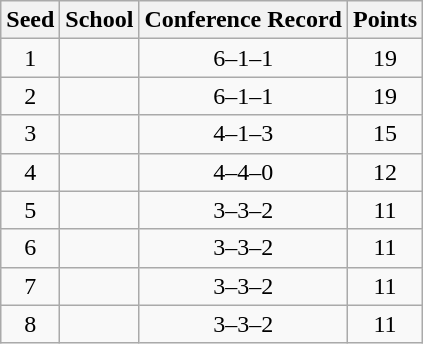<table class="wikitable" style="text-align:center">
<tr>
<th>Seed</th>
<th>School</th>
<th>Conference Record</th>
<th>Points</th>
</tr>
<tr>
<td>1</td>
<td></td>
<td>6–1–1</td>
<td>19</td>
</tr>
<tr>
<td>2</td>
<td></td>
<td>6–1–1</td>
<td>19</td>
</tr>
<tr>
<td>3</td>
<td></td>
<td>4–1–3</td>
<td>15</td>
</tr>
<tr>
<td>4</td>
<td></td>
<td>4–4–0</td>
<td>12</td>
</tr>
<tr>
<td>5</td>
<td></td>
<td>3–3–2</td>
<td>11</td>
</tr>
<tr>
<td>6</td>
<td></td>
<td>3–3–2</td>
<td>11</td>
</tr>
<tr>
<td>7</td>
<td></td>
<td>3–3–2</td>
<td>11</td>
</tr>
<tr>
<td>8</td>
<td></td>
<td>3–3–2</td>
<td>11</td>
</tr>
</table>
